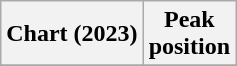<table class="wikitable sortable plainrowheaders">
<tr>
<th scope="col">Chart (2023)</th>
<th scope="col">Peak<br>position</th>
</tr>
<tr>
</tr>
</table>
